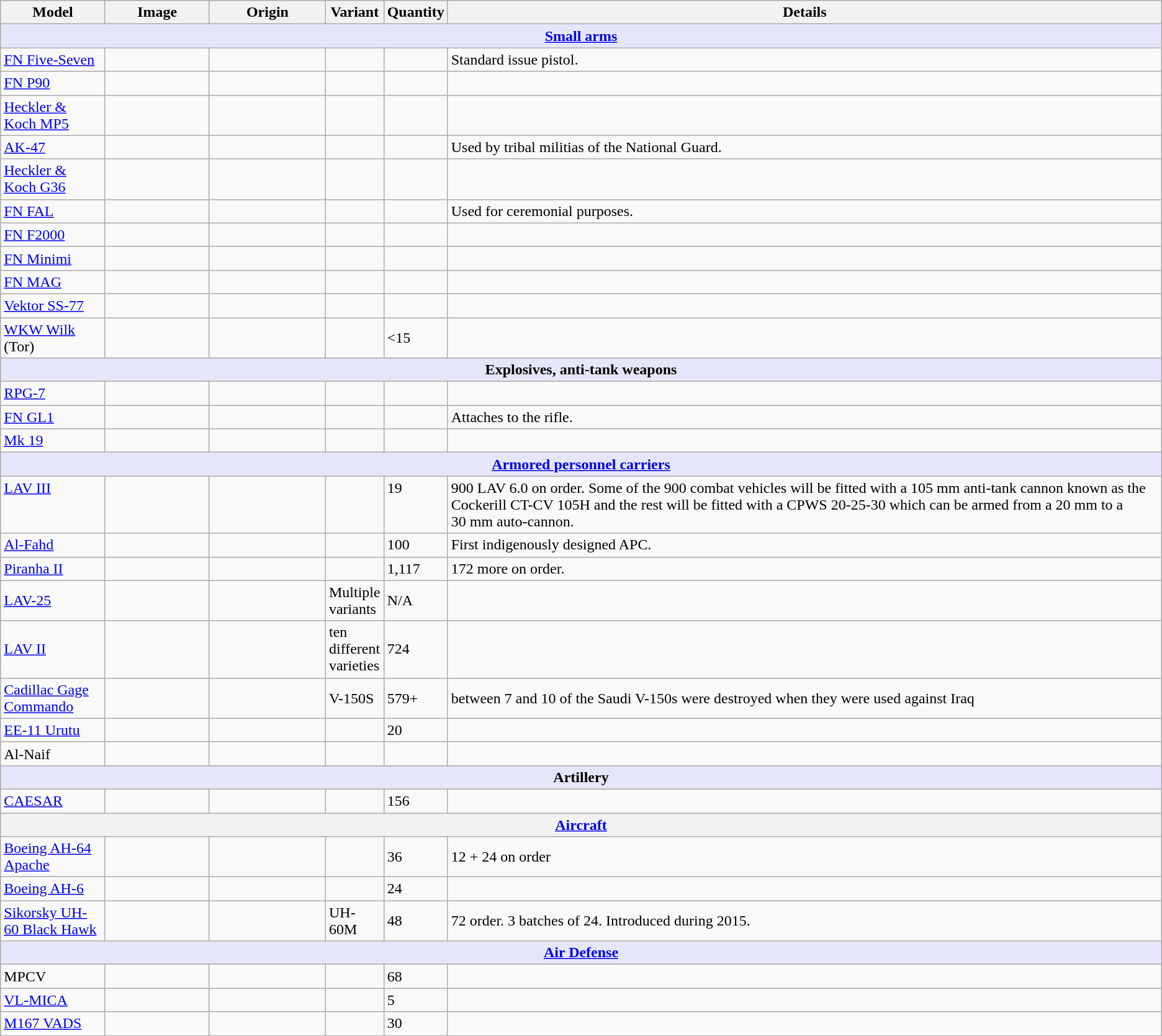<table class="wikitable">
<tr>
<th style="width:9%;">Model</th>
<th style="width:9%;">Image</th>
<th style="width:10%;">Origin</th>
<th style="width:4%;">Variant</th>
<th>Quantity</th>
<th>Details</th>
</tr>
<tr>
<th colspan="6" style="align: center; background: lavender;"><strong><a href='#'>Small arms</a></strong></th>
</tr>
<tr>
<td><a href='#'>FN Five-Seven</a></td>
<td></td>
<td></td>
<td></td>
<td></td>
<td>Standard issue pistol.</td>
</tr>
<tr>
<td><a href='#'>FN P90</a></td>
<td></td>
<td></td>
<td></td>
<td></td>
<td></td>
</tr>
<tr>
<td><a href='#'>Heckler & Koch MP5</a></td>
<td></td>
<td><br></td>
<td></td>
<td></td>
<td></td>
</tr>
<tr>
<td><a href='#'>AK-47</a></td>
<td></td>
<td></td>
<td></td>
<td></td>
<td>Used by tribal militias of the National Guard.</td>
</tr>
<tr>
<td><a href='#'>Heckler & Koch G36</a></td>
<td></td>
<td><br></td>
<td></td>
<td></td>
<td></td>
</tr>
<tr>
<td><a href='#'>FN FAL</a></td>
<td></td>
<td></td>
<td></td>
<td></td>
<td>Used for ceremonial purposes.</td>
</tr>
<tr>
<td><a href='#'>FN F2000</a></td>
<td></td>
<td></td>
<td></td>
<td></td>
<td></td>
</tr>
<tr>
<td><a href='#'>FN Minimi</a></td>
<td></td>
<td></td>
<td></td>
<td></td>
<td></td>
</tr>
<tr>
<td><a href='#'>FN MAG</a></td>
<td></td>
<td></td>
<td></td>
<td></td>
<td></td>
</tr>
<tr>
<td><a href='#'>Vektor SS-77</a></td>
<td></td>
<td></td>
<td></td>
<td></td>
<td></td>
</tr>
<tr>
<td><a href='#'>WKW Wilk</a> (Tor)</td>
<td></td>
<td></td>
<td></td>
<td><15</td>
<td></td>
</tr>
<tr>
<th colspan="6" style="align: center; background: lavender;"><strong>Explosives, anti-tank weapons</strong></th>
</tr>
<tr>
<td><a href='#'>RPG-7</a></td>
<td></td>
<td></td>
<td></td>
<td></td>
<td></td>
</tr>
<tr>
<td><a href='#'>FN GL1</a></td>
<td></td>
<td></td>
<td></td>
<td></td>
<td>Attaches to the rifle.</td>
</tr>
<tr>
<td><a href='#'>Mk 19</a></td>
<td></td>
<td></td>
<td></td>
<td></td>
<td></td>
</tr>
<tr>
<th colspan="6" style="align: center; background: lavender;"><strong><a href='#'>Armored personnel carriers</a></strong></th>
</tr>
<tr valign="top">
<td><a href='#'>LAV III</a></td>
<td></td>
<td></td>
<td></td>
<td>19</td>
<td>900 LAV 6.0 on order. Some of the 900 combat vehicles will be fitted with a 105 mm anti-tank cannon known as the Cockerill CT-CV 105H and the rest will be fitted with a CPWS 20-25-30 which can be armed from a 20 mm to a 30 mm auto-cannon.</td>
</tr>
<tr valign="top">
<td><a href='#'>Al-Fahd</a></td>
<td></td>
<td></td>
<td></td>
<td>100</td>
<td>First indigenously designed APC.</td>
</tr>
<tr valign="top">
<td><a href='#'>Piranha II</a></td>
<td></td>
<td></td>
<td></td>
<td>1,117</td>
<td>172 more on order.</td>
</tr>
<tr>
<td><a href='#'>LAV-25</a></td>
<td></td>
<td></td>
<td>Multiple variants</td>
<td>N/A</td>
<td></td>
</tr>
<tr>
<td><a href='#'>LAV II</a></td>
<td></td>
<td></td>
<td>ten different varieties</td>
<td>724</td>
<td></td>
</tr>
<tr>
<td><a href='#'>Cadillac Gage Commando</a></td>
<td></td>
<td></td>
<td>V-150S</td>
<td>579+</td>
<td>between 7 and 10 of the Saudi V-150s were destroyed when they were used against Iraq</td>
</tr>
<tr valign="top">
<td><a href='#'>EE-11 Urutu</a></td>
<td></td>
<td></td>
<td></td>
<td>20</td>
<td></td>
</tr>
<tr valign="top">
<td>Al-Naif</td>
<td></td>
<td></td>
<td></td>
<td></td>
<td></td>
</tr>
<tr>
<th colspan="6" style="align: center; background: lavender;"><strong>Artillery</strong></th>
</tr>
<tr valign="top">
<td><a href='#'>CAESAR</a></td>
<td></td>
<td></td>
<td></td>
<td>156</td>
<td></td>
</tr>
<tr>
<th colspan="6"><a href='#'>Aircraft</a></th>
</tr>
<tr>
<td><a href='#'>Boeing AH-64 Apache</a></td>
<td></td>
<td></td>
<td></td>
<td>36</td>
<td>12 + 24 on order</td>
</tr>
<tr>
<td><a href='#'>Boeing AH-6</a></td>
<td></td>
<td></td>
<td></td>
<td>24</td>
<td></td>
</tr>
<tr>
<td><a href='#'>Sikorsky UH-60 Black Hawk</a></td>
<td></td>
<td></td>
<td>UH-60M</td>
<td>48</td>
<td>72 order. 3 batches of 24. Introduced during 2015.</td>
</tr>
<tr>
<th colspan="6" style="align: center; background: lavender;"><strong><a href='#'>Air Defense</a></strong></th>
</tr>
<tr valign="top">
<td>MPCV</td>
<td></td>
<td></td>
<td></td>
<td>68</td>
<td></td>
</tr>
<tr>
<td><a href='#'>VL-MICA</a></td>
<td></td>
<td></td>
<td></td>
<td>5</td>
<td></td>
</tr>
<tr>
<td><a href='#'>M167 VADS</a></td>
<td></td>
<td></td>
<td></td>
<td>30</td>
<td></td>
</tr>
</table>
